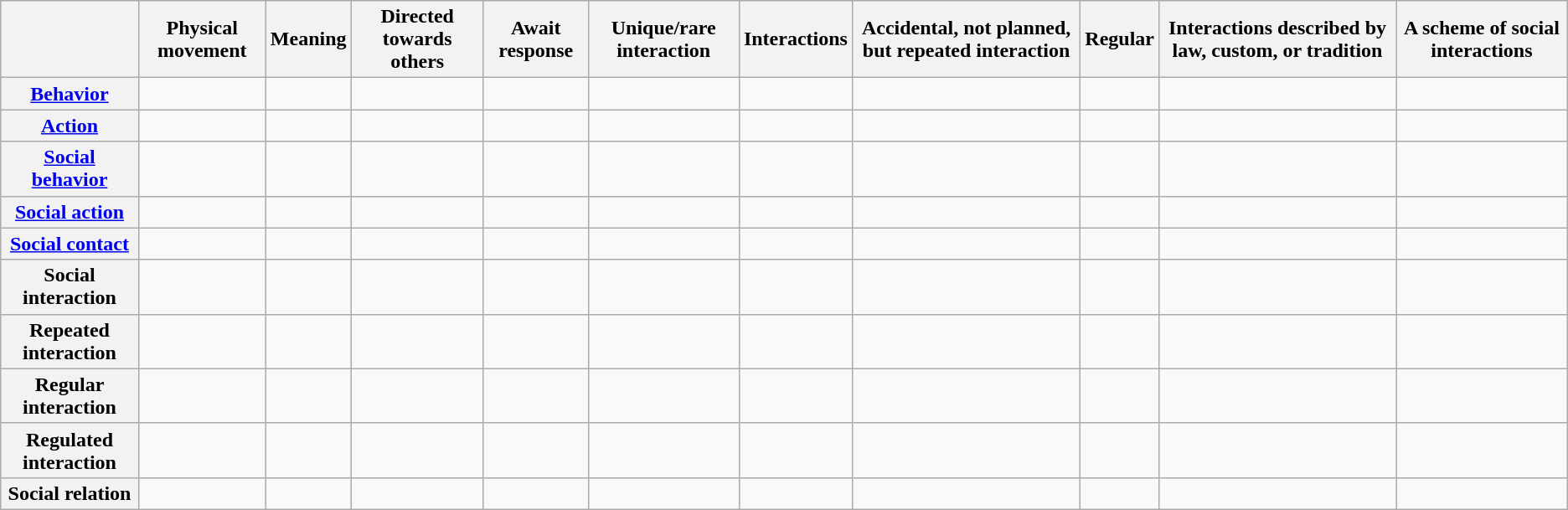<table class="wikitable">
<tr>
<th></th>
<th>Physical movement</th>
<th>Meaning</th>
<th>Directed towards others</th>
<th>Await response</th>
<th>Unique/rare interaction</th>
<th>Interactions</th>
<th>Accidental, not planned, but repeated interaction</th>
<th>Regular</th>
<th>Interactions described by law, custom, or tradition</th>
<th>A scheme of social interactions</th>
</tr>
<tr>
<th><a href='#'>Behavior</a></th>
<td></td>
<td></td>
<td></td>
<td></td>
<td></td>
<td></td>
<td></td>
<td></td>
<td></td>
<td></td>
</tr>
<tr>
<th><a href='#'>Action</a></th>
<td></td>
<td></td>
<td></td>
<td></td>
<td></td>
<td></td>
<td></td>
<td></td>
<td></td>
<td></td>
</tr>
<tr>
<th><a href='#'>Social behavior</a></th>
<td></td>
<td></td>
<td></td>
<td></td>
<td></td>
<td></td>
<td></td>
<td></td>
<td></td>
<td></td>
</tr>
<tr>
<th><a href='#'>Social action</a></th>
<td></td>
<td></td>
<td></td>
<td></td>
<td></td>
<td></td>
<td></td>
<td></td>
<td></td>
<td></td>
</tr>
<tr>
<th><a href='#'>Social contact</a></th>
<td></td>
<td></td>
<td></td>
<td></td>
<td></td>
<td></td>
<td></td>
<td></td>
<td></td>
<td></td>
</tr>
<tr>
<th>Social interaction</th>
<td></td>
<td></td>
<td></td>
<td></td>
<td></td>
<td></td>
<td></td>
<td></td>
<td></td>
<td></td>
</tr>
<tr>
<th>Repeated interaction</th>
<td></td>
<td></td>
<td></td>
<td></td>
<td></td>
<td></td>
<td></td>
<td></td>
<td></td>
<td></td>
</tr>
<tr>
<th>Regular interaction</th>
<td></td>
<td></td>
<td></td>
<td></td>
<td></td>
<td></td>
<td></td>
<td></td>
<td></td>
<td></td>
</tr>
<tr>
<th>Regulated interaction</th>
<td></td>
<td></td>
<td></td>
<td></td>
<td></td>
<td></td>
<td></td>
<td></td>
<td></td>
<td></td>
</tr>
<tr>
<th>Social relation</th>
<td></td>
<td></td>
<td></td>
<td></td>
<td></td>
<td></td>
<td></td>
<td></td>
<td></td>
<td></td>
</tr>
</table>
